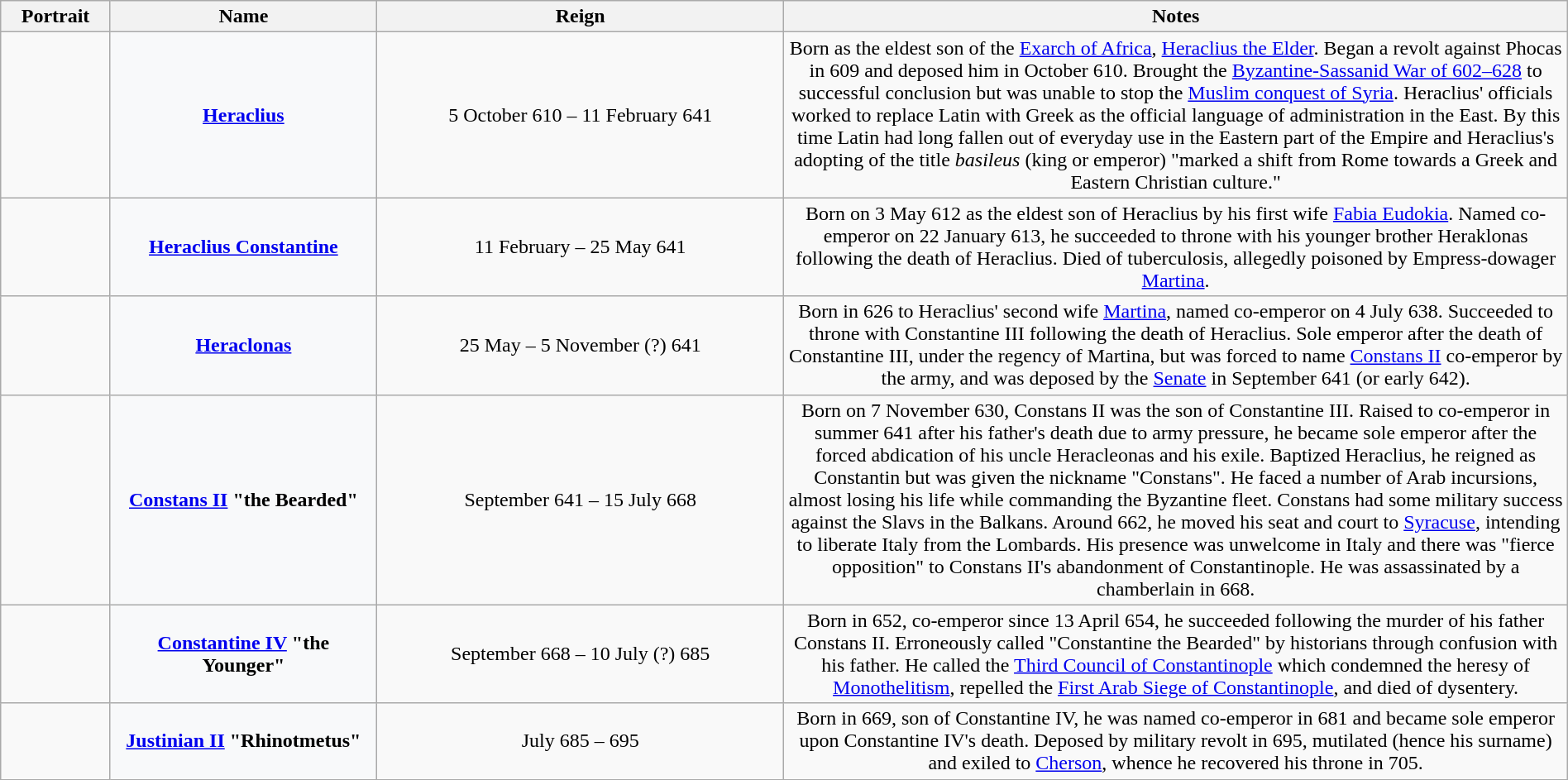<table class="wikitable plainrowheaders" style="width:100%; text-align:center">
<tr>
<th scope=col width="7%">Portrait</th>
<th scope=col width="17%">Name</th>
<th scope=col width="26%">Reign</th>
<th scope=col width="50%">Notes</th>
</tr>
<tr>
<td></td>
<th scope=row style="text-align:center; background:#F8F9FA"><strong><a href='#'>Heraclius</a></strong></th>
<td>5 October 610 – 11 February 641<br></td>
<td>Born  as the eldest son of the <a href='#'>Exarch of Africa</a>, <a href='#'>Heraclius the Elder</a>. Began a revolt against Phocas in 609 and deposed him in October 610. Brought the <a href='#'>Byzantine-Sassanid War of 602–628</a> to successful conclusion but was unable to stop the <a href='#'>Muslim conquest of Syria</a>. Heraclius' officials worked to replace Latin with Greek as the official language of administration in the East. By this time Latin had long fallen out of everyday use in the Eastern part of the Empire and Heraclius's adopting of the title <em>basileus</em> (king or emperor) "marked a shift from Rome towards a Greek and Eastern Christian culture."</td>
</tr>
<tr>
<td></td>
<th scope=row style="text-align:center; background:#F8F9FA"><strong><a href='#'>Heraclius Constantine</a></strong><br></th>
<td>11 February – 25 May 641<br></td>
<td>Born on 3 May 612 as the eldest son of Heraclius by his first wife <a href='#'>Fabia Eudokia</a>. Named co-emperor on 22 January 613, he succeeded to throne with his younger brother Heraklonas following the death of Heraclius. Died of tuberculosis, allegedly poisoned by Empress-dowager <a href='#'>Martina</a>.</td>
</tr>
<tr>
<td></td>
<th scope=row style="text-align:center; background:#F8F9FA"><strong><a href='#'>Heraclonas</a></strong><br></th>
<td>25 May – 5 November (?) 641<br></td>
<td>Born in 626 to Heraclius' second wife <a href='#'>Martina</a>, named co-emperor on 4 July 638. Succeeded to throne with Constantine III following the death of Heraclius. Sole emperor after the death of Constantine III, under the regency of Martina, but was forced to name <a href='#'>Constans II</a> co-emperor by the army, and was deposed by the <a href='#'>Senate</a> in September 641 (or early 642).</td>
</tr>
<tr>
<td></td>
<th scope=row style="text-align:center; background:#F8F9FA"><strong><a href='#'>Constans II</a></strong> "the Bearded"<br></th>
<td>September 641 – 15 July 668<br></td>
<td>Born on 7 November 630, Constans II was the son of Constantine III. Raised to co-emperor in summer 641 after his father's death due to army pressure, he became sole emperor after the forced abdication of his uncle Heracleonas and his exile. Baptized Heraclius, he reigned as Constantin but was given the nickname "Constans". He faced a number of Arab incursions, almost losing his life while commanding the Byzantine fleet. Constans had some military success against the Slavs in the Balkans. Around 662, he moved his seat and court to <a href='#'>Syracuse</a>, intending to liberate Italy from the Lombards. His presence was unwelcome in Italy and there was "fierce opposition" to Constans II's abandonment of Constantinople. He was assassinated by a chamberlain in 668.</td>
</tr>
<tr>
<td></td>
<th scope=row style="text-align:center; background:#F8F9FA"><strong><a href='#'>Constantine IV</a></strong> "the Younger"<br></th>
<td>September 668 – 10 July (?) 685<br></td>
<td>Born in 652, co-emperor since 13 April 654, he succeeded following the murder of his father Constans II. Erroneously called "Constantine the Bearded" by historians through confusion with his father. He called the <a href='#'>Third Council of Constantinople</a> which condemned the heresy of <a href='#'>Monothelitism</a>, repelled the <a href='#'>First Arab Siege of Constantinople</a>, and died of dysentery.</td>
</tr>
<tr>
<td></td>
<th scope=row style="text-align:center; background:#F8F9FA"><strong><a href='#'>Justinian II</a></strong> "Rhinotmetus"<br></th>
<td>July 685 – 695<br></td>
<td>Born in 669, son of Constantine IV, he was named co-emperor in 681 and became sole emperor upon Constantine IV's death. Deposed by military revolt in 695, mutilated (hence his surname) and exiled to <a href='#'>Cherson</a>, whence he recovered his throne in 705.</td>
</tr>
</table>
